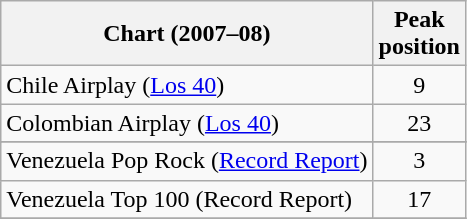<table class="wikitable sortable">
<tr>
<th>Chart (2007–08)</th>
<th>Peak<br>position</th>
</tr>
<tr>
<td>Chile Airplay (<a href='#'>Los 40</a>)</td>
<td align="center">9</td>
</tr>
<tr>
<td>Colombian Airplay (<a href='#'>Los 40</a>)</td>
<td align="center">23</td>
</tr>
<tr>
</tr>
<tr>
</tr>
<tr>
</tr>
<tr>
</tr>
<tr>
<td>Venezuela Pop Rock (<a href='#'>Record Report</a>)</td>
<td align="center">3</td>
</tr>
<tr>
<td>Venezuela Top 100 (Record Report)</td>
<td align="center">17</td>
</tr>
<tr>
</tr>
</table>
